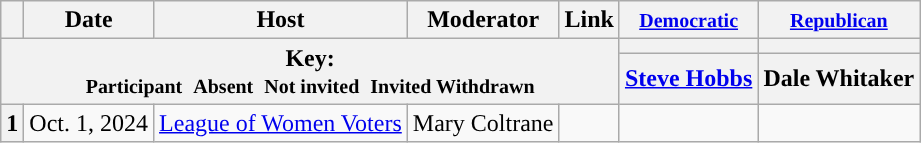<table class="wikitable" style="text-align:center;">
<tr>
<th scope="col"></th>
<th scope="col">Date</th>
<th scope="col">Host</th>
<th scope="col">Moderator</th>
<th scope="col">Link</th>
<th scope="col"><small><a href='#'>Democratic</a></small></th>
<th scope="col"><small><a href='#'>Republican</a></small></th>
</tr>
<tr>
<th colspan="5" rowspan="2">Key:<br> <small>Participant </small>  <small>Absent </small>  <small>Not invited </small>  <small>Invited  Withdrawn</small></th>
<th scope="col" style="background:"></th>
<th scope="col" style="background:"></th>
</tr>
<tr>
<th scope="col"><a href='#'>Steve Hobbs</a></th>
<th scope="col">Dale Whitaker</th>
</tr>
<tr>
<th>1</th>
<td style="white-space:nowrap;">Oct. 1, 2024</td>
<td style="white-space:nowrap;"><a href='#'>League of Women Voters</a></td>
<td style="white-space:nowrap;">Mary Coltrane</td>
<td style="white-space:nowrap;"></td>
<td></td>
<td></td>
</tr>
</table>
